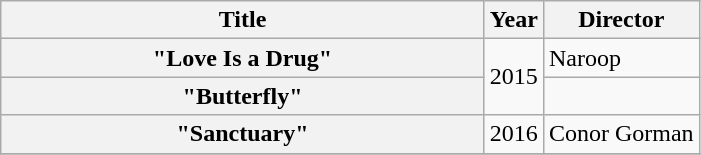<table class="wikitable plainrowheaders">
<tr>
<th width="315" scope="col">Title</th>
<th scope="col">Year</th>
<th scope="col">Director</th>
</tr>
<tr>
<th scope="row">"Love Is a Drug"</th>
<td rowspan="2">2015</td>
<td>Naroop</td>
</tr>
<tr>
<th scope="row">"Butterfly"</th>
<td></td>
</tr>
<tr>
<th scope="row">"Sanctuary"</th>
<td>2016</td>
<td>Conor Gorman</td>
</tr>
<tr>
</tr>
</table>
